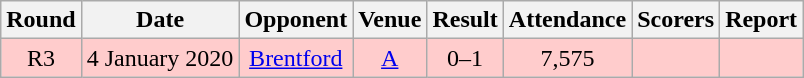<table class="wikitable" style="font-size:100%; text-align:center">
<tr>
<th>Round</th>
<th>Date</th>
<th>Opponent</th>
<th>Venue</th>
<th>Result</th>
<th>Attendance</th>
<th>Scorers</th>
<th>Report</th>
</tr>
<tr bgcolor=FFCCCC>
<td>R3</td>
<td>4 January 2020</td>
<td><a href='#'>Brentford</a></td>
<td><a href='#'>A</a></td>
<td>0–1</td>
<td>7,575</td>
<td></td>
<td></td>
</tr>
</table>
